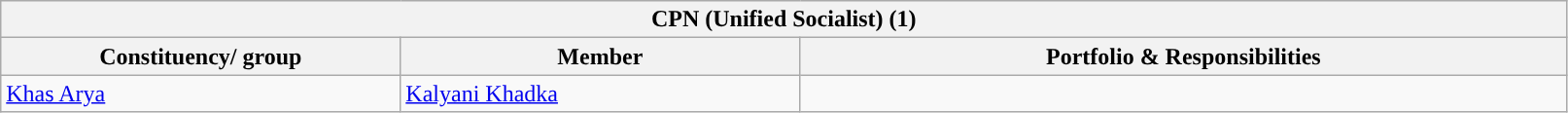<table class="wikitable">
<tr>
<th colspan="3" style="width: 800pt; background:">CPN (Unified Socialist) (1)</th>
</tr>
<tr>
<th style="width:200pt;">Constituency/ group</th>
<th style="width:200pt;">Member</th>
<th>Portfolio & Responsibilities</th>
</tr>
<tr>
<td><a href='#'>Khas Arya</a></td>
<td><a href='#'>Kalyani Khadka</a></td>
<td></td>
</tr>
</table>
